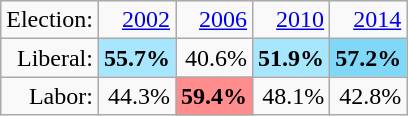<table class=wikitable>
<tr align=right>
<td>Election:</td>
<td><a href='#'>2002</a></td>
<td><a href='#'>2006</a></td>
<td><a href='#'>2010</a></td>
<td><a href='#'>2014</a></td>
</tr>
<tr align=right>
<td>Liberal:</td>
<td bgcolor="#a6e7ff"><strong>55.7%</strong></td>
<td>40.6%</td>
<td bgcolor="#a6e7ff"><strong>51.9%</strong></td>
<td bgcolor="#80d8f9"><strong>57.2%</strong></td>
</tr>
<tr align=right>
<td>Labor:</td>
<td>44.3%</td>
<td bgcolor="#ff8d8d"><strong>59.4%</strong></td>
<td>48.1%</td>
<td>42.8%</td>
</tr>
</table>
